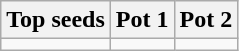<table class="wikitable">
<tr>
<th>Top seeds</th>
<th>Pot 1</th>
<th>Pot 2</th>
</tr>
<tr>
<td valign=top></td>
<td valign=top></td>
<td valign=top></td>
</tr>
</table>
